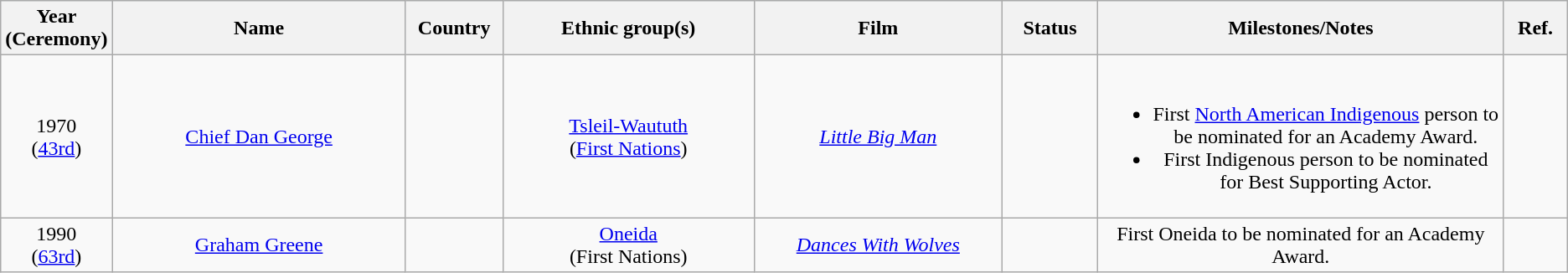<table class="wikitable" style="text-align: center">
<tr style="background:#ebf5ff;">
<th style="width:75px;">Year<br>(Ceremony)</th>
<th style="width:300px;">Name</th>
<th width="75">Country</th>
<th style="width:250px;">Ethnic group(s)</th>
<th style="width:250px;">Film</th>
<th style="width:80px;">Status</th>
<th style="width:400px;">Milestones/Notes</th>
<th style="width:50px;">Ref.</th>
</tr>
<tr>
<td>1970<br>(<a href='#'>43rd</a>)</td>
<td><a href='#'>Chief Dan George</a></td>
<td></td>
<td><a href='#'>Tsleil-Waututh</a><br>(<a href='#'>First Nations</a>)</td>
<td><em><a href='#'>Little Big Man</a></em></td>
<td></td>
<td><br><ul><li>First <a href='#'>North American Indigenous</a> person to be nominated for an Academy Award.</li><li>First Indigenous person to be nominated for Best Supporting Actor.</li></ul></td>
<td></td>
</tr>
<tr>
<td>1990<br>(<a href='#'>63rd</a>)</td>
<td><a href='#'>Graham Greene</a></td>
<td></td>
<td><a href='#'>Oneida</a><br>(First Nations)</td>
<td><em><a href='#'>Dances With Wolves</a></em></td>
<td></td>
<td>First Oneida to be nominated for an Academy Award.</td>
<td></td>
</tr>
</table>
